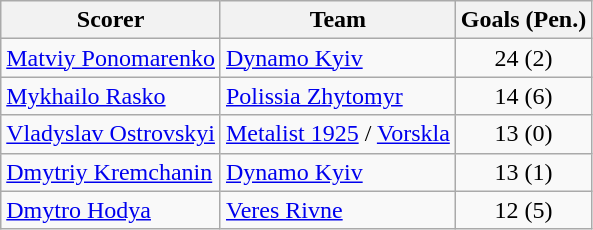<table class="wikitable">
<tr>
<th>Scorer</th>
<th>Team</th>
<th>Goals (Pen.)</th>
</tr>
<tr>
<td> <a href='#'>Matviy Ponomarenko</a></td>
<td><a href='#'>Dynamo Kyiv</a></td>
<td align=center>24 (2)</td>
</tr>
<tr>
<td> <a href='#'>Mykhailo Rasko</a></td>
<td><a href='#'>Polissia Zhytomyr</a></td>
<td align=center>14 (6)</td>
</tr>
<tr>
<td> <a href='#'>Vladyslav Ostrovskyi</a></td>
<td><a href='#'>Metalist 1925</a> / <a href='#'>Vorskla</a></td>
<td align=center>13 (0)</td>
</tr>
<tr>
<td> <a href='#'>Dmytriy Kremchanin</a></td>
<td><a href='#'>Dynamo Kyiv</a></td>
<td align=center>13 (1)</td>
</tr>
<tr>
<td> <a href='#'>Dmytro Hodya</a></td>
<td><a href='#'>Veres Rivne</a></td>
<td align=center>12 (5)</td>
</tr>
</table>
